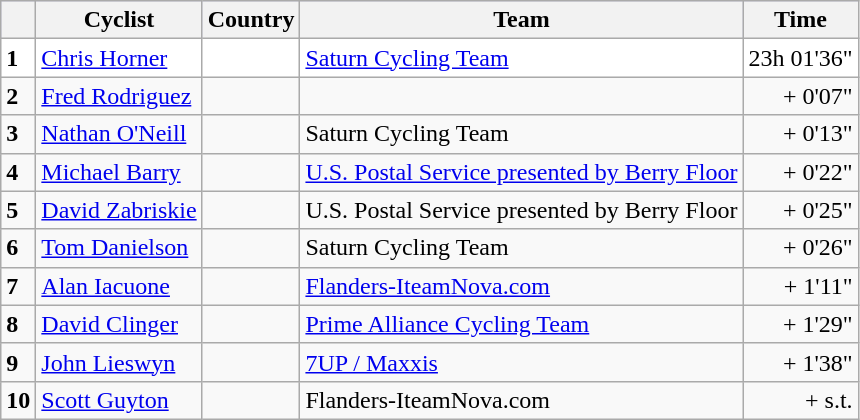<table class="wikitable">
<tr style="background:#ccccff;">
<th></th>
<th>Cyclist</th>
<th>Country</th>
<th>Team</th>
<th>Time</th>
</tr>
<tr style="background:white">
<td><strong>1</strong></td>
<td><a href='#'>Chris Horner</a></td>
<td></td>
<td><a href='#'>Saturn Cycling Team</a></td>
<td align="right">23h 01'36"</td>
</tr>
<tr>
<td><strong>2</strong></td>
<td><a href='#'>Fred Rodriguez</a></td>
<td></td>
<td></td>
<td align="right">+ 0'07"</td>
</tr>
<tr>
<td><strong>3</strong></td>
<td><a href='#'>Nathan O'Neill</a></td>
<td></td>
<td>Saturn Cycling Team</td>
<td align="right">+ 0'13"</td>
</tr>
<tr>
<td><strong>4</strong></td>
<td><a href='#'>Michael Barry</a></td>
<td></td>
<td><a href='#'>U.S. Postal Service presented by Berry Floor</a></td>
<td align="right">+ 0'22"</td>
</tr>
<tr>
<td><strong>5</strong></td>
<td><a href='#'>David Zabriskie</a></td>
<td></td>
<td>U.S. Postal Service presented by Berry Floor</td>
<td align="right">+ 0'25"</td>
</tr>
<tr>
<td><strong>6</strong></td>
<td><a href='#'>Tom Danielson</a></td>
<td></td>
<td>Saturn Cycling Team</td>
<td align="right">+ 0'26"</td>
</tr>
<tr>
<td><strong>7</strong></td>
<td><a href='#'>Alan Iacuone</a></td>
<td></td>
<td><a href='#'>Flanders-IteamNova.com</a></td>
<td align="right">+ 1'11"</td>
</tr>
<tr>
<td><strong>8</strong></td>
<td><a href='#'>David Clinger</a></td>
<td></td>
<td><a href='#'>Prime Alliance Cycling Team</a></td>
<td align="right">+ 1'29"</td>
</tr>
<tr>
<td><strong>9</strong></td>
<td><a href='#'>John Lieswyn</a></td>
<td></td>
<td><a href='#'>7UP / Maxxis</a></td>
<td align="right">+ 1'38"</td>
</tr>
<tr>
<td><strong>10</strong></td>
<td><a href='#'>Scott Guyton</a></td>
<td></td>
<td>Flanders-IteamNova.com</td>
<td align="right">+ s.t.</td>
</tr>
</table>
